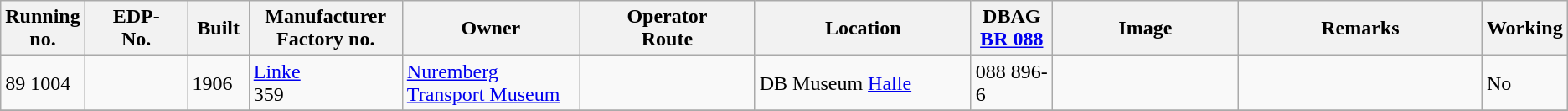<table class="wikitable" style="width="100%"; border:solid 1px #AAAAAA; background:#e3e3e3;">
<tr>
<th width="5%">Running<br>no.</th>
<th width="7%">EDP-<br>No.</th>
<th width="4%">Built</th>
<th width="10%">Manufacturer<br>Factory no.</th>
<th width="12%">Owner</th>
<th width="12%">Operator<br>Route</th>
<th width="15%">Location</th>
<th width="5%">DBAG<br><a href='#'>BR 088</a></th>
<th width="13%">Image</th>
<th width="20%">Remarks</th>
<th width="8%">Working</th>
</tr>
<tr>
<td>89 1004</td>
<td></td>
<td>1906</td>
<td><a href='#'>Linke</a><br>359</td>
<td><a href='#'>Nuremberg Transport Museum</a></td>
<td></td>
<td>DB Museum <a href='#'>Halle</a></td>
<td>088 896-6</td>
<td></td>
<td></td>
<td>No</td>
</tr>
<tr>
</tr>
</table>
